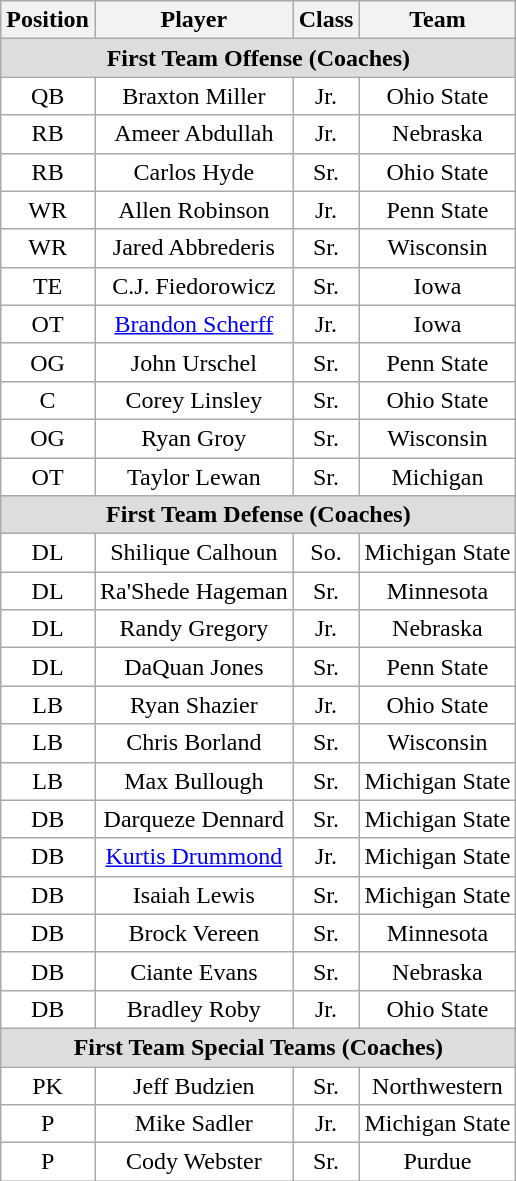<table class="wikitable sortable" border="1">
<tr>
<th>Position</th>
<th>Player</th>
<th>Class</th>
<th>Team</th>
</tr>
<tr>
<td colspan="4" style="text-align:center; background:#DDDDDD;"><strong>First Team Offense (Coaches)</strong></td>
</tr>
<tr>
<td style="text-align:center; background:white">QB</td>
<td style="text-align:center; background:white">Braxton Miller</td>
<td style="text-align:center; background:white">Jr.</td>
<td style="text-align:center; background:white">Ohio State</td>
</tr>
<tr>
<td style="text-align:center; background:white">RB</td>
<td style="text-align:center; background:white">Ameer Abdullah</td>
<td style="text-align:center; background:white">Jr.</td>
<td style="text-align:center; background:white">Nebraska</td>
</tr>
<tr>
<td style="text-align:center; background:white">RB</td>
<td style="text-align:center; background:white">Carlos Hyde</td>
<td style="text-align:center; background:white">Sr.</td>
<td style="text-align:center; background:white">Ohio State</td>
</tr>
<tr>
<td style="text-align:center; background:white">WR</td>
<td style="text-align:center; background:white">Allen Robinson</td>
<td style="text-align:center; background:white">Jr.</td>
<td style="text-align:center; background:white">Penn State</td>
</tr>
<tr>
<td style="text-align:center; background:white">WR</td>
<td style="text-align:center; background:white">Jared Abbrederis</td>
<td style="text-align:center; background:white">Sr.</td>
<td style="text-align:center; background:white">Wisconsin</td>
</tr>
<tr>
<td style="text-align:center; background:white">TE</td>
<td style="text-align:center; background:white">C.J. Fiedorowicz</td>
<td style="text-align:center; background:white">Sr.</td>
<td style="text-align:center; background:white">Iowa</td>
</tr>
<tr>
<td style="text-align:center; background:white">OT</td>
<td style="text-align:center; background:white"><a href='#'>Brandon Scherff</a></td>
<td style="text-align:center; background:white">Jr.</td>
<td style="text-align:center; background:white">Iowa</td>
</tr>
<tr>
<td style="text-align:center; background:white">OG</td>
<td style="text-align:center; background:white">John Urschel</td>
<td style="text-align:center; background:white">Sr.</td>
<td style="text-align:center; background:white">Penn State</td>
</tr>
<tr>
<td style="text-align:center; background:white">C</td>
<td style="text-align:center; background:white">Corey Linsley</td>
<td style="text-align:center; background:white">Sr.</td>
<td style="text-align:center; background:white">Ohio State</td>
</tr>
<tr>
<td style="text-align:center; background:white">OG</td>
<td style="text-align:center; background:white">Ryan Groy</td>
<td style="text-align:center; background:white">Sr.</td>
<td style="text-align:center; background:white">Wisconsin</td>
</tr>
<tr>
<td style="text-align:center; background:white">OT</td>
<td style="text-align:center; background:white">Taylor Lewan</td>
<td style="text-align:center; background:white">Sr.</td>
<td style="text-align:center; background:white">Michigan</td>
</tr>
<tr>
<td colspan="4" style="text-align:center; background:#DDDDDD;"><strong>First Team Defense (Coaches)</strong></td>
</tr>
<tr>
<td style="text-align:center; background:white">DL</td>
<td style="text-align:center; background:white">Shilique Calhoun</td>
<td style="text-align:center; background:white">So.</td>
<td style="text-align:center; background:white">Michigan State</td>
</tr>
<tr>
<td style="text-align:center; background:white">DL</td>
<td style="text-align:center; background:white">Ra'Shede Hageman</td>
<td style="text-align:center; background:white">Sr.</td>
<td style="text-align:center; background:white">Minnesota</td>
</tr>
<tr>
<td style="text-align:center; background:white">DL</td>
<td style="text-align:center; background:white">Randy Gregory</td>
<td style="text-align:center; background:white">Jr.</td>
<td style="text-align:center; background:white">Nebraska</td>
</tr>
<tr>
<td style="text-align:center; background:white">DL</td>
<td style="text-align:center; background:white">DaQuan Jones</td>
<td style="text-align:center; background:white">Sr.</td>
<td style="text-align:center; background:white">Penn State</td>
</tr>
<tr>
<td style="text-align:center; background:white">LB</td>
<td style="text-align:center; background:white">Ryan Shazier</td>
<td style="text-align:center; background:white">Jr.</td>
<td style="text-align:center; background:white">Ohio State</td>
</tr>
<tr>
<td style="text-align:center; background:white">LB</td>
<td style="text-align:center; background:white">Chris Borland</td>
<td style="text-align:center; background:white">Sr.</td>
<td style="text-align:center; background:white">Wisconsin</td>
</tr>
<tr>
<td style="text-align:center; background:white">LB</td>
<td style="text-align:center; background:white">Max Bullough</td>
<td style="text-align:center; background:white">Sr.</td>
<td style="text-align:center; background:white">Michigan State</td>
</tr>
<tr>
<td style="text-align:center; background:white">DB</td>
<td style="text-align:center; background:white">Darqueze Dennard</td>
<td style="text-align:center; background:white">Sr.</td>
<td style="text-align:center; background:white">Michigan State</td>
</tr>
<tr>
<td style="text-align:center; background:white">DB</td>
<td style="text-align:center; background:white"><a href='#'>Kurtis Drummond</a></td>
<td style="text-align:center; background:white">Jr.</td>
<td style="text-align:center; background:white">Michigan State</td>
</tr>
<tr>
<td style="text-align:center; background:white">DB</td>
<td style="text-align:center; background:white">Isaiah Lewis</td>
<td style="text-align:center; background:white">Sr.</td>
<td style="text-align:center; background:white">Michigan State</td>
</tr>
<tr>
<td style="text-align:center; background:white">DB</td>
<td style="text-align:center; background:white">Brock Vereen</td>
<td style="text-align:center; background:white">Sr.</td>
<td style="text-align:center; background:white">Minnesota</td>
</tr>
<tr>
<td style="text-align:center; background:white">DB</td>
<td style="text-align:center; background:white">Ciante Evans</td>
<td style="text-align:center; background:white">Sr.</td>
<td style="text-align:center; background:white">Nebraska</td>
</tr>
<tr>
<td style="text-align:center; background:white">DB</td>
<td style="text-align:center; background:white">Bradley Roby</td>
<td style="text-align:center; background:white">Jr.</td>
<td style="text-align:center; background:white">Ohio State</td>
</tr>
<tr>
<td colspan="4" style="text-align:center; background:#DDDDDD;"><strong>First Team Special Teams (Coaches)</strong></td>
</tr>
<tr>
<td style="text-align:center; background:white">PK</td>
<td style="text-align:center; background:white">Jeff Budzien</td>
<td style="text-align:center; background:white">Sr.</td>
<td style="text-align:center; background:white">Northwestern</td>
</tr>
<tr>
<td style="text-align:center; background:white">P</td>
<td style="text-align:center; background:white">Mike Sadler</td>
<td style="text-align:center; background:white">Jr.</td>
<td style="text-align:center; background:white">Michigan State</td>
</tr>
<tr>
<td style="text-align:center; background:white">P</td>
<td style="text-align:center; background:white">Cody Webster</td>
<td style="text-align:center; background:white">Sr.</td>
<td style="text-align:center; background:white">Purdue</td>
</tr>
</table>
